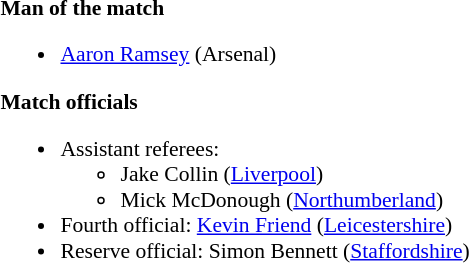<table width=82% style="font-size:90%">
<tr>
<td width=50% valign=top><br><strong>Man of the match</strong><ul><li><a href='#'>Aaron Ramsey</a> (Arsenal)</li></ul><strong>Match officials</strong><ul><li>Assistant referees:<ul><li>Jake Collin (<a href='#'>Liverpool</a>)</li><li>Mick McDonough (<a href='#'>Northumberland</a>)</li></ul></li><li>Fourth official: <a href='#'>Kevin Friend</a> (<a href='#'>Leicestershire</a>)</li><li>Reserve official: Simon Bennett (<a href='#'>Staffordshire</a>)</li></ul></td>
</tr>
</table>
